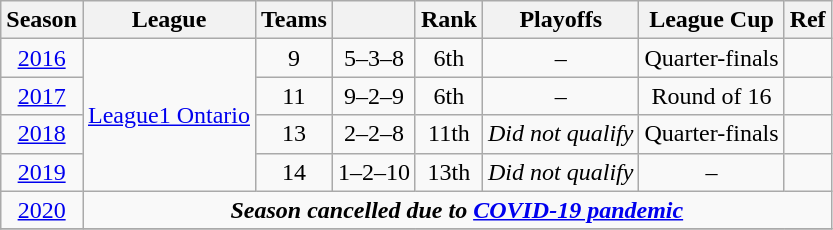<table class="wikitable" style="text-align: center;">
<tr>
<th>Season</th>
<th>League</th>
<th>Teams</th>
<th></th>
<th>Rank</th>
<th>Playoffs</th>
<th>League Cup</th>
<th>Ref</th>
</tr>
<tr>
<td><a href='#'>2016</a></td>
<td rowspan="4"><a href='#'>League1 Ontario</a></td>
<td>9</td>
<td>5–3–8</td>
<td>6th</td>
<td>–</td>
<td>Quarter-finals</td>
<td></td>
</tr>
<tr>
<td><a href='#'>2017</a></td>
<td>11</td>
<td>9–2–9</td>
<td>6th</td>
<td>–</td>
<td>Round of 16</td>
<td></td>
</tr>
<tr>
<td><a href='#'>2018</a></td>
<td>13</td>
<td>2–2–8</td>
<td>11th</td>
<td><em>Did not qualify</em></td>
<td>Quarter-finals</td>
<td></td>
</tr>
<tr>
<td><a href='#'>2019</a></td>
<td>14</td>
<td>1–2–10</td>
<td>13th</td>
<td><em>Did not qualify</em></td>
<td>–</td>
<td></td>
</tr>
<tr>
<td><a href='#'>2020</a></td>
<td colspan="7"><strong><em>Season cancelled due to <a href='#'>COVID-19 pandemic</a></em></strong></td>
</tr>
<tr>
</tr>
</table>
